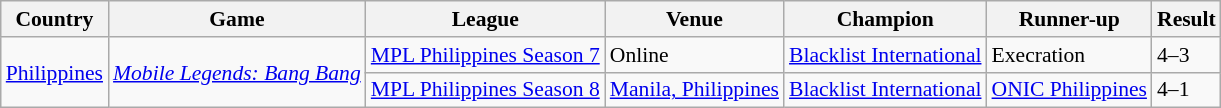<table class="wikitable" style="font-size:90%;">
<tr>
<th>Country</th>
<th>Game</th>
<th>League</th>
<th>Venue</th>
<th>Champion</th>
<th>Runner-up</th>
<th>Result</th>
</tr>
<tr>
<td rowspan="2"><a href='#'>Philippines</a></td>
<td rowspan="2"><em><a href='#'>Mobile Legends: Bang Bang</a></em></td>
<td><a href='#'>MPL Philippines Season 7</a></td>
<td>Online</td>
<td><a href='#'>Blacklist International</a></td>
<td>Execration</td>
<td>4–3</td>
</tr>
<tr>
<td><a href='#'>MPL Philippines Season 8</a></td>
<td><a href='#'>Manila, Philippines</a></td>
<td><a href='#'>Blacklist International</a></td>
<td><a href='#'>ONIC Philippines</a></td>
<td>4–1</td>
</tr>
</table>
